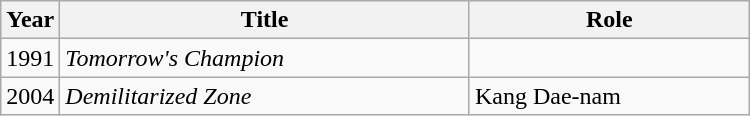<table class="wikitable" style="width:500px">
<tr>
<th width=10>Year</th>
<th>Title</th>
<th>Role</th>
</tr>
<tr>
<td>1991</td>
<td><em>Tomorrow's Champion</em></td>
<td></td>
</tr>
<tr>
<td>2004</td>
<td><em>Demilitarized Zone</em></td>
<td>Kang Dae-nam</td>
</tr>
</table>
